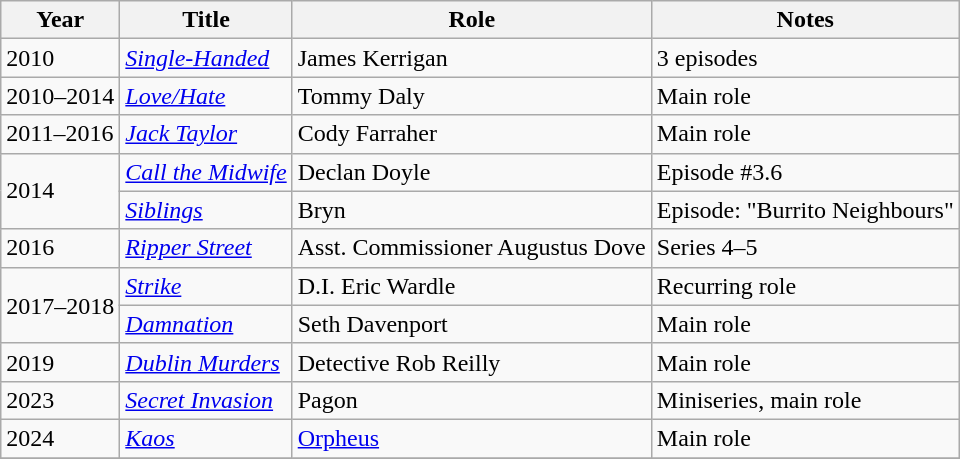<table class = "wikitable sortable">
<tr>
<th>Year</th>
<th>Title</th>
<th>Role</th>
<th class = "unsortable">Notes</th>
</tr>
<tr>
<td>2010</td>
<td><em><a href='#'>Single-Handed</a></em></td>
<td>James Kerrigan</td>
<td>3 episodes</td>
</tr>
<tr>
<td>2010–2014</td>
<td><em><a href='#'>Love/Hate</a></em></td>
<td>Tommy Daly</td>
<td>Main role</td>
</tr>
<tr>
<td>2011–2016</td>
<td><em><a href='#'>Jack Taylor</a></em></td>
<td>Cody Farraher</td>
<td>Main role</td>
</tr>
<tr>
<td rowspan="2">2014</td>
<td><em><a href='#'>Call the Midwife</a></em></td>
<td>Declan Doyle</td>
<td>Episode #3.6</td>
</tr>
<tr>
<td><em><a href='#'>Siblings</a></em></td>
<td>Bryn</td>
<td>Episode: "Burrito Neighbours"</td>
</tr>
<tr>
<td>2016</td>
<td><em><a href='#'>Ripper Street</a></em></td>
<td>Asst. Commissioner Augustus Dove</td>
<td>Series 4–5</td>
</tr>
<tr>
<td rowspan="2">2017–2018</td>
<td><em><a href='#'>Strike</a></em></td>
<td>D.I. Eric Wardle</td>
<td>Recurring role</td>
</tr>
<tr>
<td><em><a href='#'>Damnation</a></em></td>
<td>Seth Davenport</td>
<td>Main role</td>
</tr>
<tr>
<td>2019</td>
<td><em><a href='#'>Dublin Murders</a></em></td>
<td>Detective Rob Reilly</td>
<td>Main role</td>
</tr>
<tr>
<td>2023</td>
<td><em><a href='#'>Secret Invasion</a></em></td>
<td>Pagon</td>
<td>Miniseries, main role</td>
</tr>
<tr>
<td>2024</td>
<td><em><a href='#'>Kaos</a></em></td>
<td><a href='#'>Orpheus</a></td>
<td>Main role</td>
</tr>
<tr>
</tr>
</table>
